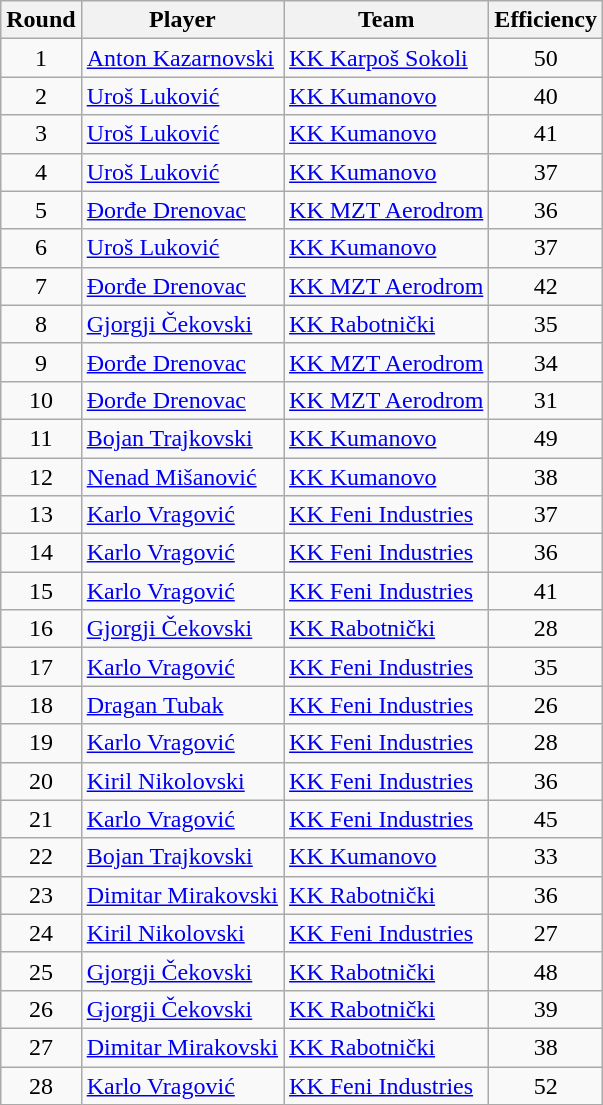<table class="wikitable sortable" style="text-align: center;">
<tr>
<th align="center">Round</th>
<th align="center">Player</th>
<th align="center">Team</th>
<th align="center">Efficiency</th>
</tr>
<tr>
<td>1</td>
<td align="left"> <a href='#'>Anton Kazarnovski</a></td>
<td align="left"><a href='#'>KK Karpoš Sokoli</a></td>
<td>50</td>
</tr>
<tr>
<td>2</td>
<td align="left"> <a href='#'>Uroš Luković</a></td>
<td align="left"><a href='#'>KK Kumanovo</a></td>
<td>40</td>
</tr>
<tr>
<td>3</td>
<td align="left"> <a href='#'>Uroš Luković</a></td>
<td align="left"><a href='#'>KK Kumanovo</a></td>
<td>41</td>
</tr>
<tr>
<td>4</td>
<td align="left"> <a href='#'>Uroš Luković</a></td>
<td align="left"><a href='#'>KK Kumanovo</a></td>
<td>37</td>
</tr>
<tr>
<td>5</td>
<td align="left"> <a href='#'>Đorđe Drenovac</a></td>
<td align="left"><a href='#'>KK MZT Aerodrom</a></td>
<td>36</td>
</tr>
<tr>
<td>6</td>
<td align="left"> <a href='#'>Uroš Luković</a></td>
<td align="left"><a href='#'>KK Kumanovo</a></td>
<td>37</td>
</tr>
<tr>
<td>7</td>
<td align="left"> <a href='#'>Đorđe Drenovac</a></td>
<td align="left"><a href='#'>KK MZT Aerodrom</a></td>
<td>42</td>
</tr>
<tr>
<td>8</td>
<td align="left"> <a href='#'>Gjorgji Čekovski</a></td>
<td align="left"><a href='#'>KK Rabotnički</a></td>
<td>35</td>
</tr>
<tr>
<td>9</td>
<td align="left"> <a href='#'>Đorđe Drenovac</a></td>
<td align="left"><a href='#'>KK MZT Aerodrom</a></td>
<td>34</td>
</tr>
<tr>
<td>10</td>
<td align="left"> <a href='#'>Đorđe Drenovac</a></td>
<td align="left"><a href='#'>KK MZT Aerodrom</a></td>
<td>31</td>
</tr>
<tr>
<td>11</td>
<td align="left"> <a href='#'>Bojan Trajkovski</a></td>
<td align="left"><a href='#'>KK Kumanovo</a></td>
<td>49</td>
</tr>
<tr>
<td>12</td>
<td align="left"> <a href='#'>Nenad Mišanović</a></td>
<td align="left"><a href='#'>KK Kumanovo</a></td>
<td>38</td>
</tr>
<tr>
<td>13</td>
<td align="left"> <a href='#'>Karlo Vragović</a></td>
<td align="left"><a href='#'>KK Feni Industries</a></td>
<td>37</td>
</tr>
<tr>
<td>14</td>
<td align="left"> <a href='#'>Karlo Vragović</a></td>
<td align="left"><a href='#'>KK Feni Industries</a></td>
<td>36</td>
</tr>
<tr>
<td>15</td>
<td align="left"> <a href='#'>Karlo Vragović</a></td>
<td align="left"><a href='#'>KK Feni Industries</a></td>
<td>41</td>
</tr>
<tr>
<td>16</td>
<td align="left"> <a href='#'>Gjorgji Čekovski</a></td>
<td align="left"><a href='#'>KK Rabotnički</a></td>
<td>28</td>
</tr>
<tr>
<td>17</td>
<td align="left"> <a href='#'>Karlo Vragović</a></td>
<td align="left"><a href='#'>KK Feni Industries</a></td>
<td>35</td>
</tr>
<tr>
<td>18</td>
<td align="left"> <a href='#'>Dragan Tubak</a></td>
<td align="left"><a href='#'>KK Feni Industries</a></td>
<td>26</td>
</tr>
<tr>
<td>19</td>
<td align="left"> <a href='#'>Karlo Vragović</a></td>
<td align="left"><a href='#'>KK Feni Industries</a></td>
<td>28</td>
</tr>
<tr>
<td>20</td>
<td align="left"> <a href='#'>Kiril Nikolovski</a></td>
<td align="left"><a href='#'>KK Feni Industries</a></td>
<td>36</td>
</tr>
<tr>
<td>21</td>
<td align="left"> <a href='#'>Karlo Vragović</a></td>
<td align="left"><a href='#'>KK Feni Industries</a></td>
<td>45</td>
</tr>
<tr>
<td>22</td>
<td align="left"> <a href='#'>Bojan Trajkovski</a></td>
<td align="left"><a href='#'>KK Kumanovo</a></td>
<td>33</td>
</tr>
<tr>
<td>23</td>
<td align="left"> <a href='#'>Dimitar Mirakovski</a></td>
<td align="left"><a href='#'>KK Rabotnički</a></td>
<td>36</td>
</tr>
<tr>
<td>24</td>
<td align="left"> <a href='#'>Kiril Nikolovski</a></td>
<td align="left"><a href='#'>KK Feni Industries</a></td>
<td>27</td>
</tr>
<tr>
<td>25</td>
<td align="left"> <a href='#'>Gjorgji Čekovski</a></td>
<td align="left"><a href='#'>KK Rabotnički</a></td>
<td>48</td>
</tr>
<tr>
<td>26</td>
<td align="left"> <a href='#'>Gjorgji Čekovski</a></td>
<td align="left"><a href='#'>KK Rabotnički</a></td>
<td>39</td>
</tr>
<tr>
<td>27</td>
<td align="left"> <a href='#'>Dimitar Mirakovski</a></td>
<td align="left"><a href='#'>KK Rabotnički</a></td>
<td>38</td>
</tr>
<tr>
<td>28</td>
<td align="left"> <a href='#'>Karlo Vragović</a></td>
<td align="left"><a href='#'>KK Feni Industries</a></td>
<td>52</td>
</tr>
</table>
